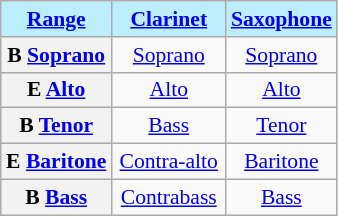<table class="wikitable" style="font-size:90%; text-align:center; ">
<tr>
<th style="width:33%; background:#BBEEFF; "><a href='#'>Range</a></th>
<th style="width:34%; background:#BBEEFF; "><a href='#'>Clarinet</a></th>
<th style="width:33%; background:#BBEEFF; "><a href='#'>Saxophone</a></th>
</tr>
<tr>
<th>B <a href='#'>Soprano</a></th>
<td><a href='#'>Soprano</a></td>
<td><a href='#'>Soprano</a></td>
</tr>
<tr>
<th>E <a href='#'>Alto</a></th>
<td><a href='#'>Alto</a></td>
<td><a href='#'>Alto</a></td>
</tr>
<tr>
<th>B <a href='#'>Tenor</a></th>
<td><a href='#'>Bass</a></td>
<td><a href='#'>Tenor</a></td>
</tr>
<tr>
<th>E <a href='#'>Baritone</a></th>
<td><a href='#'>Contra-alto</a></td>
<td><a href='#'>Baritone</a></td>
</tr>
<tr>
<th>B <a href='#'>Bass</a></th>
<td><a href='#'>Contrabass</a></td>
<td><a href='#'>Bass</a></td>
</tr>
</table>
